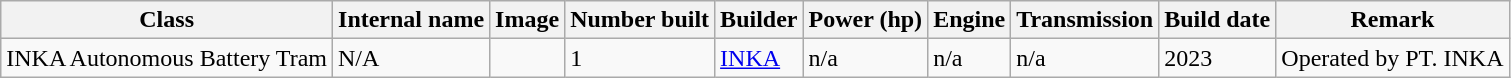<table class="wikitable">
<tr>
<th>Class</th>
<th>Internal name</th>
<th>Image</th>
<th>Number built</th>
<th>Builder</th>
<th>Power (hp)</th>
<th>Engine</th>
<th>Transmission</th>
<th>Build date</th>
<th>Remark</th>
</tr>
<tr>
<td>INKA Autonomous Battery Tram</td>
<td>N/A</td>
<td></td>
<td>1</td>
<td> <a href='#'>INKA</a></td>
<td>n/a</td>
<td>n/a</td>
<td>n/a</td>
<td>2023</td>
<td>Operated by PT. INKA</td>
</tr>
</table>
